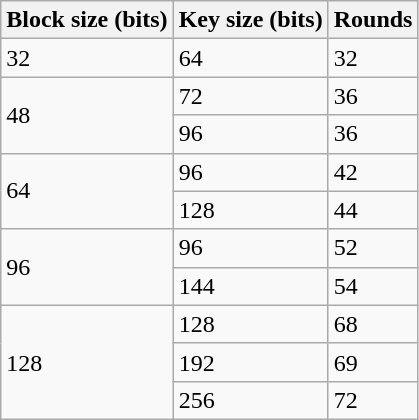<table class="wikitable">
<tr>
<th>Block size (bits)</th>
<th>Key size (bits)</th>
<th>Rounds</th>
</tr>
<tr>
<td>32</td>
<td>64</td>
<td>32</td>
</tr>
<tr>
<td rowspan="2">48</td>
<td>72</td>
<td>36</td>
</tr>
<tr>
<td>96</td>
<td>36</td>
</tr>
<tr>
<td rowspan="2">64</td>
<td>96</td>
<td>42</td>
</tr>
<tr>
<td>128</td>
<td>44</td>
</tr>
<tr>
<td rowspan="2">96</td>
<td>96</td>
<td>52</td>
</tr>
<tr>
<td>144</td>
<td>54</td>
</tr>
<tr>
<td rowspan="3">128</td>
<td>128</td>
<td>68</td>
</tr>
<tr>
<td>192</td>
<td>69</td>
</tr>
<tr>
<td>256</td>
<td>72</td>
</tr>
</table>
